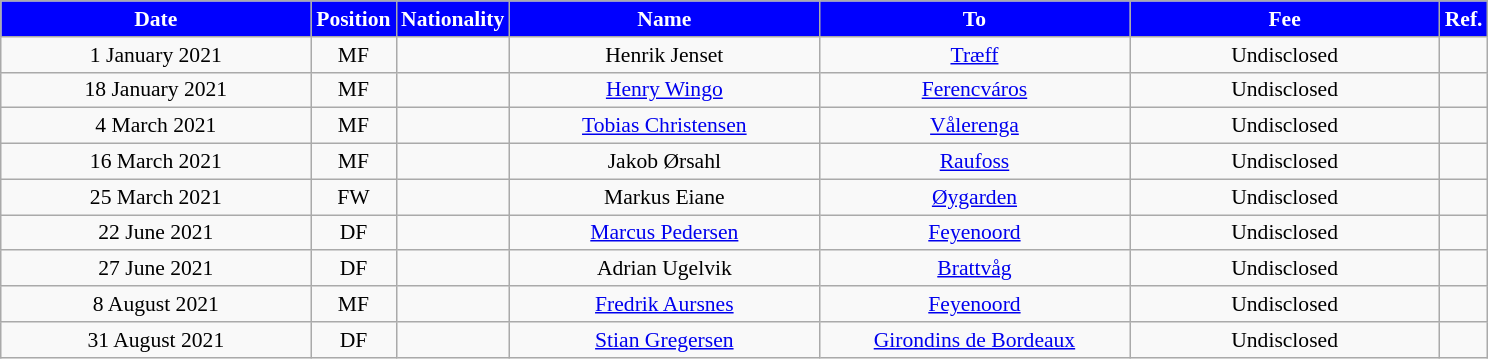<table class="wikitable"  style="text-align:center; font-size:90%; ">
<tr>
<th style="background:#00f; color:white; width:200px;">Date</th>
<th style="background:#00f; color:white; width:50px;">Position</th>
<th style="background:#00f; color:white; width:50px;">Nationality</th>
<th style="background:#00f; color:white; width:200px;">Name</th>
<th style="background:#00f; color:white; width:200px;">To</th>
<th style="background:#00f; color:white; width:200px;">Fee</th>
<th style="background:#00f; color:white; width:25px;">Ref.</th>
</tr>
<tr>
<td>1 January 2021</td>
<td>MF</td>
<td></td>
<td>Henrik Jenset</td>
<td><a href='#'>Træff</a></td>
<td>Undisclosed</td>
<td></td>
</tr>
<tr>
<td>18 January 2021</td>
<td>MF</td>
<td></td>
<td><a href='#'>Henry Wingo</a></td>
<td><a href='#'>Ferencváros</a></td>
<td>Undisclosed</td>
<td></td>
</tr>
<tr>
<td>4 March 2021</td>
<td>MF</td>
<td></td>
<td><a href='#'>Tobias Christensen</a></td>
<td><a href='#'>Vålerenga</a></td>
<td>Undisclosed</td>
<td></td>
</tr>
<tr>
<td>16 March 2021</td>
<td>MF</td>
<td></td>
<td>Jakob Ørsahl</td>
<td><a href='#'>Raufoss</a></td>
<td>Undisclosed</td>
<td></td>
</tr>
<tr>
<td>25 March 2021</td>
<td>FW</td>
<td></td>
<td>Markus Eiane</td>
<td><a href='#'>Øygarden</a></td>
<td>Undisclosed</td>
<td></td>
</tr>
<tr>
<td>22 June 2021</td>
<td>DF</td>
<td></td>
<td><a href='#'>Marcus Pedersen</a></td>
<td><a href='#'>Feyenoord</a></td>
<td>Undisclosed</td>
<td></td>
</tr>
<tr>
<td>27 June 2021</td>
<td>DF</td>
<td></td>
<td>Adrian Ugelvik</td>
<td><a href='#'>Brattvåg</a></td>
<td>Undisclosed</td>
<td></td>
</tr>
<tr>
<td>8 August 2021</td>
<td>MF</td>
<td></td>
<td><a href='#'>Fredrik Aursnes</a></td>
<td><a href='#'>Feyenoord</a></td>
<td>Undisclosed</td>
<td></td>
</tr>
<tr>
<td>31 August 2021</td>
<td>DF</td>
<td></td>
<td><a href='#'>Stian Gregersen</a></td>
<td><a href='#'>Girondins de Bordeaux</a></td>
<td>Undisclosed</td>
<td></td>
</tr>
</table>
